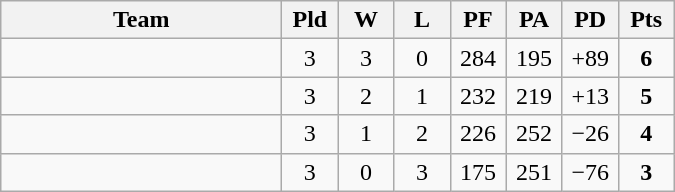<table class=wikitable style="text-align:center">
<tr>
<th width=180>Team</th>
<th width=30>Pld</th>
<th width=30>W</th>
<th width=30>L</th>
<th width=30>PF</th>
<th width=30>PA</th>
<th width=30>PD</th>
<th width=30>Pts</th>
</tr>
<tr>
<td align="left"></td>
<td>3</td>
<td>3</td>
<td>0</td>
<td>284</td>
<td>195</td>
<td>+89</td>
<td><strong>6</strong></td>
</tr>
<tr>
<td align="left"></td>
<td>3</td>
<td>2</td>
<td>1</td>
<td>232</td>
<td>219</td>
<td>+13</td>
<td><strong>5</strong></td>
</tr>
<tr>
<td align="left"></td>
<td>3</td>
<td>1</td>
<td>2</td>
<td>226</td>
<td>252</td>
<td>−26</td>
<td><strong>4</strong></td>
</tr>
<tr>
<td align="left"></td>
<td>3</td>
<td>0</td>
<td>3</td>
<td>175</td>
<td>251</td>
<td>−76</td>
<td><strong>3</strong></td>
</tr>
</table>
